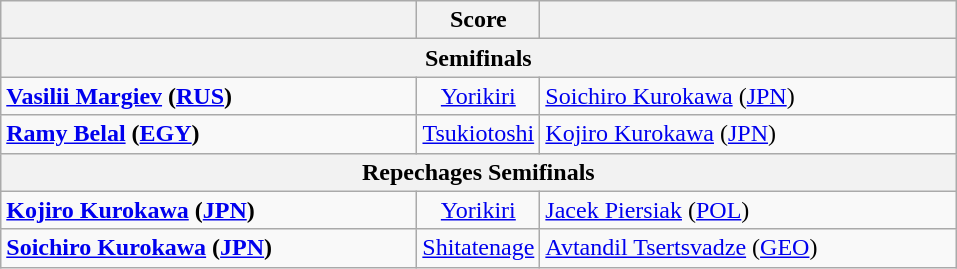<table class="wikitable" style="text-align: left; ">
<tr>
<th align="right" width="270"></th>
<th width="65">Score</th>
<th align="left" width="270"></th>
</tr>
<tr>
<th colspan=3>Semifinals</th>
</tr>
<tr>
<td><strong> <a href='#'>Vasilii Margiev</a> (<a href='#'>RUS</a>)</strong></td>
<td align="center"><a href='#'>Yorikiri</a></td>
<td> <a href='#'>Soichiro Kurokawa</a> (<a href='#'>JPN</a>)</td>
</tr>
<tr>
<td><strong> <a href='#'>Ramy Belal</a> (<a href='#'>EGY</a>)</strong></td>
<td align="center"><a href='#'>Tsukiotoshi</a></td>
<td> <a href='#'>Kojiro Kurokawa</a> (<a href='#'>JPN</a>)</td>
</tr>
<tr>
<th colspan=3>Repechages Semifinals</th>
</tr>
<tr>
<td><strong> <a href='#'>Kojiro Kurokawa</a> (<a href='#'>JPN</a>)</strong></td>
<td align="center"><a href='#'>Yorikiri</a></td>
<td> <a href='#'>Jacek Piersiak</a> (<a href='#'>POL</a>)</td>
</tr>
<tr>
<td><strong> <a href='#'>Soichiro Kurokawa</a> (<a href='#'>JPN</a>)</strong></td>
<td align="center"><a href='#'>Shitatenage</a></td>
<td> <a href='#'>Avtandil Tsertsvadze</a> (<a href='#'>GEO</a>)</td>
</tr>
</table>
